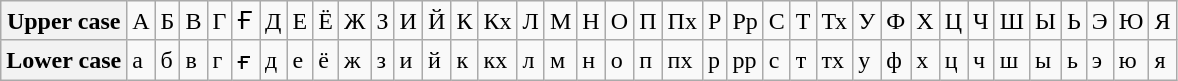<table class="Unicode wikitable">
<tr>
<th>Upper case</th>
<td>А</td>
<td>Б</td>
<td>В</td>
<td>Г</td>
<td>Ғ</td>
<td>Д</td>
<td>Е</td>
<td>Ё</td>
<td>Ж</td>
<td>З</td>
<td>И</td>
<td>Й</td>
<td>К</td>
<td>Кх</td>
<td>Л</td>
<td>М</td>
<td>Н</td>
<td>О</td>
<td>П</td>
<td>Пх</td>
<td>Р</td>
<td>Рр</td>
<td>С</td>
<td>Т</td>
<td>Тх</td>
<td>У</td>
<td>Ф</td>
<td>Х</td>
<td>Ц</td>
<td>Ч</td>
<td>Ш</td>
<td>Ы</td>
<td>Ь</td>
<td>Э</td>
<td>Ю</td>
<td>Я</td>
</tr>
<tr>
<th>Lower case</th>
<td>а</td>
<td>б</td>
<td>в</td>
<td>г</td>
<td>ғ</td>
<td>д</td>
<td>е</td>
<td>ё</td>
<td>ж</td>
<td>з</td>
<td>и</td>
<td>й</td>
<td>к</td>
<td>кх</td>
<td>л</td>
<td>м</td>
<td>н</td>
<td>о</td>
<td>п</td>
<td>пх</td>
<td>р</td>
<td>рр</td>
<td>с</td>
<td>т</td>
<td>тх</td>
<td>у</td>
<td>ф</td>
<td>х</td>
<td>ц</td>
<td>ч</td>
<td>ш</td>
<td>ы</td>
<td>ь</td>
<td>э</td>
<td>ю</td>
<td>я</td>
</tr>
</table>
